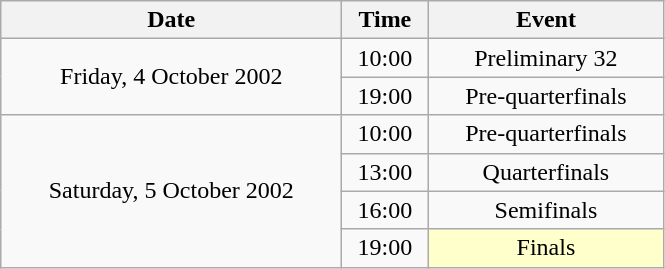<table class = "wikitable" style="text-align:center;">
<tr>
<th width=220>Date</th>
<th width=50>Time</th>
<th width=150>Event</th>
</tr>
<tr>
<td rowspan=2>Friday, 4 October 2002</td>
<td>10:00</td>
<td>Preliminary 32</td>
</tr>
<tr>
<td>19:00</td>
<td>Pre-quarterfinals</td>
</tr>
<tr>
<td rowspan=4>Saturday, 5 October 2002</td>
<td>10:00</td>
<td>Pre-quarterfinals</td>
</tr>
<tr>
<td>13:00</td>
<td>Quarterfinals</td>
</tr>
<tr>
<td>16:00</td>
<td>Semifinals</td>
</tr>
<tr>
<td>19:00</td>
<td bgcolor=ffffcc>Finals</td>
</tr>
</table>
